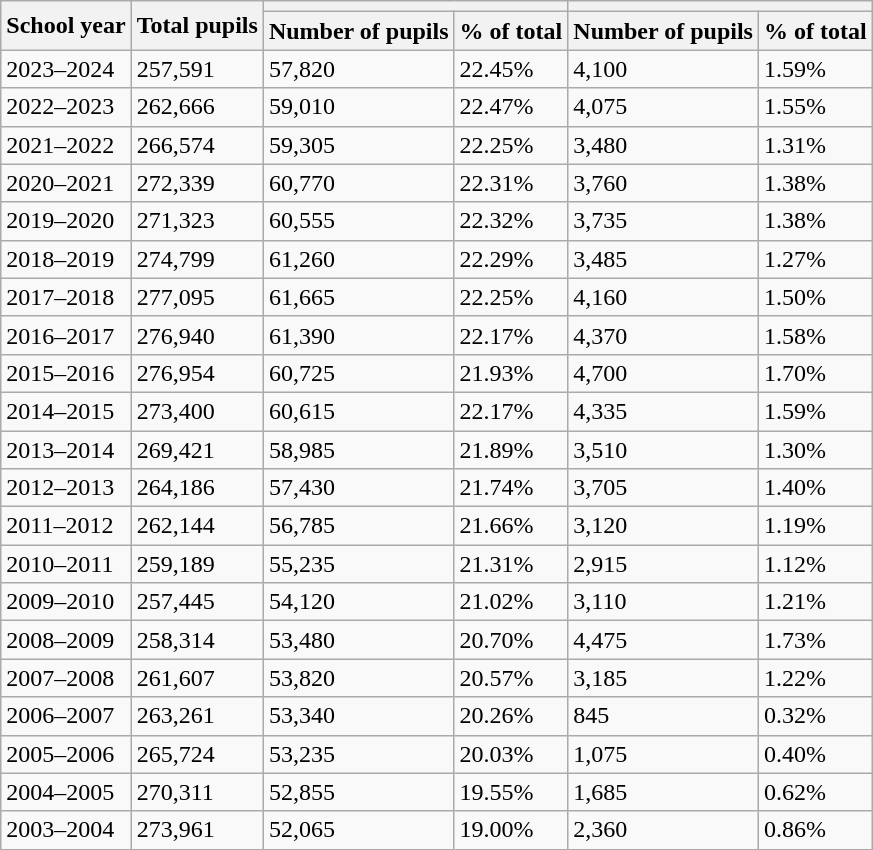<table class="wikitable sortable">
<tr>
<th rowspan="2">School year</th>
<th rowspan="2">Total pupils</th>
<th colspan="2"></th>
<th colspan="2"></th>
</tr>
<tr>
<th>Number of pupils</th>
<th>% of total</th>
<th>Number of pupils</th>
<th>% of total</th>
</tr>
<tr>
<td>2023–2024</td>
<td>257,591</td>
<td>57,820</td>
<td>22.45%</td>
<td>4,100</td>
<td>1.59%</td>
</tr>
<tr>
<td>2022–2023</td>
<td>262,666</td>
<td>59,010</td>
<td>22.47%</td>
<td>4,075</td>
<td>1.55%</td>
</tr>
<tr>
<td>2021–2022</td>
<td>266,574</td>
<td>59,305</td>
<td>22.25%</td>
<td>3,480</td>
<td>1.31%</td>
</tr>
<tr>
<td>2020–2021</td>
<td>272,339</td>
<td>60,770</td>
<td>22.31%</td>
<td>3,760</td>
<td>1.38%</td>
</tr>
<tr>
<td>2019–2020</td>
<td>271,323</td>
<td>60,555</td>
<td>22.32%</td>
<td>3,735</td>
<td>1.38%</td>
</tr>
<tr>
<td>2018–2019</td>
<td>274,799</td>
<td>61,260</td>
<td>22.29%</td>
<td>3,485</td>
<td>1.27%</td>
</tr>
<tr>
<td>2017–2018</td>
<td>277,095</td>
<td>61,665</td>
<td>22.25%</td>
<td>4,160</td>
<td>1.50%</td>
</tr>
<tr>
<td>2016–2017</td>
<td>276,940</td>
<td>61,390</td>
<td>22.17%</td>
<td>4,370</td>
<td>1.58%</td>
</tr>
<tr>
<td>2015–2016</td>
<td>276,954</td>
<td>60,725</td>
<td>21.93%</td>
<td>4,700</td>
<td>1.70%</td>
</tr>
<tr>
<td>2014–2015</td>
<td>273,400</td>
<td>60,615</td>
<td>22.17%</td>
<td>4,335</td>
<td>1.59%</td>
</tr>
<tr>
<td>2013–2014</td>
<td>269,421</td>
<td>58,985</td>
<td>21.89%</td>
<td>3,510</td>
<td>1.30%</td>
</tr>
<tr>
<td>2012–2013</td>
<td>264,186</td>
<td>57,430</td>
<td>21.74%</td>
<td>3,705</td>
<td>1.40%</td>
</tr>
<tr>
<td>2011–2012</td>
<td>262,144</td>
<td>56,785</td>
<td>21.66%</td>
<td>3,120</td>
<td>1.19%</td>
</tr>
<tr>
<td>2010–2011</td>
<td>259,189</td>
<td>55,235</td>
<td>21.31%</td>
<td>2,915</td>
<td>1.12%</td>
</tr>
<tr>
<td>2009–2010</td>
<td>257,445</td>
<td>54,120</td>
<td>21.02%</td>
<td>3,110</td>
<td>1.21%</td>
</tr>
<tr>
<td>2008–2009</td>
<td>258,314</td>
<td>53,480</td>
<td>20.70%</td>
<td>4,475</td>
<td>1.73%</td>
</tr>
<tr>
<td>2007–2008</td>
<td>261,607</td>
<td>53,820</td>
<td>20.57%</td>
<td>3,185</td>
<td>1.22%</td>
</tr>
<tr>
<td>2006–2007</td>
<td>263,261</td>
<td>53,340</td>
<td>20.26%</td>
<td>845</td>
<td>0.32%</td>
</tr>
<tr>
<td>2005–2006</td>
<td>265,724</td>
<td>53,235</td>
<td>20.03%</td>
<td>1,075</td>
<td>0.40%</td>
</tr>
<tr>
<td>2004–2005</td>
<td>270,311</td>
<td>52,855</td>
<td>19.55%</td>
<td>1,685</td>
<td>0.62%</td>
</tr>
<tr>
<td>2003–2004</td>
<td>273,961</td>
<td>52,065</td>
<td>19.00%</td>
<td>2,360</td>
<td>0.86%</td>
</tr>
</table>
